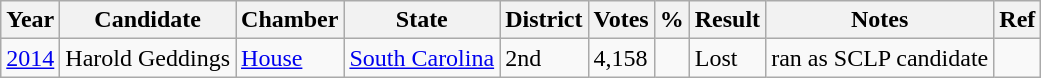<table class="wikitable sortable" style="font-size:100%">
<tr>
<th>Year</th>
<th>Candidate</th>
<th>Chamber</th>
<th>State</th>
<th>District</th>
<th>Votes</th>
<th>%</th>
<th>Result</th>
<th>Notes</th>
<th>Ref</th>
</tr>
<tr>
<td><a href='#'>2014</a></td>
<td>Harold Geddings</td>
<td><a href='#'>House</a></td>
<td><a href='#'>South Carolina</a></td>
<td>2nd</td>
<td>4,158</td>
<td></td>
<td> Lost</td>
<td>ran as SCLP candidate</td>
<td></td>
</tr>
</table>
